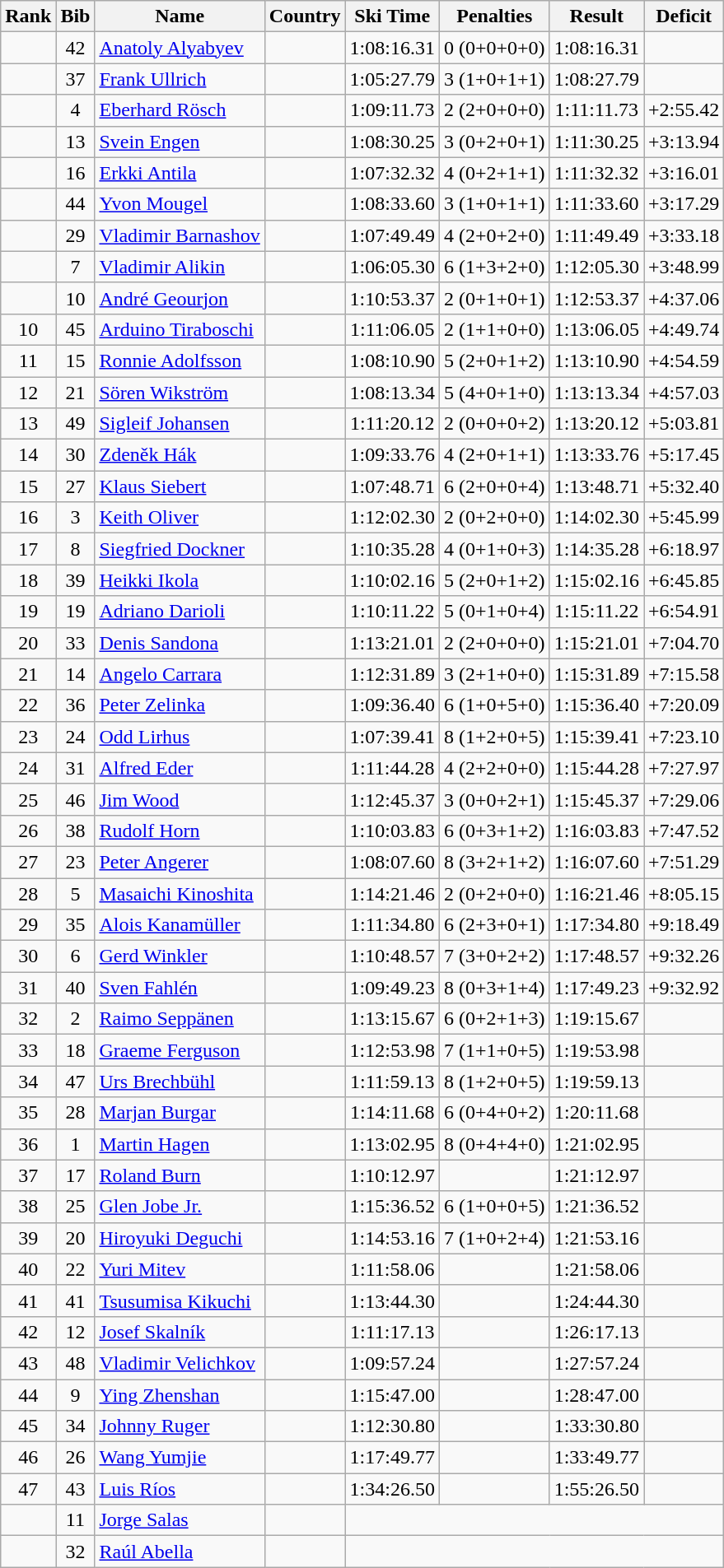<table class="wikitable sortable" style="text-align:center">
<tr>
<th>Rank</th>
<th>Bib</th>
<th>Name</th>
<th>Country</th>
<th>Ski Time</th>
<th>Penalties</th>
<th>Result</th>
<th>Deficit</th>
</tr>
<tr>
<td></td>
<td>42</td>
<td align="left"><a href='#'>Anatoly Alyabyev</a></td>
<td align=left></td>
<td>1:08:16.31</td>
<td>0 (0+0+0+0)</td>
<td>1:08:16.31</td>
<td></td>
</tr>
<tr>
<td></td>
<td>37</td>
<td align="left"><a href='#'>Frank Ullrich</a></td>
<td align=left></td>
<td>1:05:27.79</td>
<td>3 (1+0+1+1)</td>
<td>1:08:27.79</td>
<td></td>
</tr>
<tr>
<td></td>
<td>4</td>
<td align="left"><a href='#'>Eberhard Rösch</a></td>
<td align=left></td>
<td>1:09:11.73</td>
<td>2 (2+0+0+0)</td>
<td>1:11:11.73</td>
<td>+2:55.42</td>
</tr>
<tr>
<td></td>
<td>13</td>
<td align="left"><a href='#'>Svein Engen</a></td>
<td align=left></td>
<td>1:08:30.25</td>
<td>3 (0+2+0+1)</td>
<td>1:11:30.25</td>
<td>+3:13.94</td>
</tr>
<tr>
<td></td>
<td>16</td>
<td align="left"><a href='#'>Erkki Antila</a></td>
<td align=left></td>
<td>1:07:32.32</td>
<td>4 (0+2+1+1)</td>
<td>1:11:32.32</td>
<td>+3:16.01</td>
</tr>
<tr>
<td></td>
<td>44</td>
<td align="left"><a href='#'>Yvon Mougel</a></td>
<td align=left></td>
<td>1:08:33.60</td>
<td>3 (1+0+1+1)</td>
<td>1:11:33.60</td>
<td>+3:17.29</td>
</tr>
<tr>
<td></td>
<td>29</td>
<td align="left"><a href='#'>Vladimir Barnashov</a></td>
<td align=left></td>
<td>1:07:49.49</td>
<td>4 (2+0+2+0)</td>
<td>1:11:49.49</td>
<td>+3:33.18</td>
</tr>
<tr>
<td></td>
<td>7</td>
<td align="left"><a href='#'>Vladimir Alikin</a></td>
<td align=left></td>
<td>1:06:05.30</td>
<td>6 (1+3+2+0)</td>
<td>1:12:05.30</td>
<td>+3:48.99</td>
</tr>
<tr>
<td></td>
<td>10</td>
<td align="left"><a href='#'>André Geourjon</a></td>
<td align=left></td>
<td>1:10:53.37</td>
<td>2 (0+1+0+1)</td>
<td>1:12:53.37</td>
<td>+4:37.06</td>
</tr>
<tr>
<td>10</td>
<td>45</td>
<td align="left"><a href='#'>Arduino Tiraboschi</a></td>
<td align=left></td>
<td>1:11:06.05</td>
<td>2 (1+1+0+0)</td>
<td>1:13:06.05</td>
<td>+4:49.74</td>
</tr>
<tr>
<td>11</td>
<td>15</td>
<td align="left"><a href='#'>Ronnie Adolfsson</a></td>
<td align=left></td>
<td>1:08:10.90</td>
<td>5 (2+0+1+2)</td>
<td>1:13:10.90</td>
<td>+4:54.59</td>
</tr>
<tr>
<td>12</td>
<td>21</td>
<td align="left"><a href='#'>Sören Wikström</a></td>
<td align=left></td>
<td>1:08:13.34</td>
<td>5 (4+0+1+0)</td>
<td>1:13:13.34</td>
<td>+4:57.03</td>
</tr>
<tr>
<td>13</td>
<td>49</td>
<td align="left"><a href='#'>Sigleif Johansen</a></td>
<td align=left></td>
<td>1:11:20.12</td>
<td>2 (0+0+0+2)</td>
<td>1:13:20.12</td>
<td>+5:03.81</td>
</tr>
<tr>
<td>14</td>
<td>30</td>
<td align="left"><a href='#'>Zdeněk Hák</a></td>
<td align=left></td>
<td>1:09:33.76</td>
<td>4 (2+0+1+1)</td>
<td>1:13:33.76</td>
<td>+5:17.45</td>
</tr>
<tr>
<td>15</td>
<td>27</td>
<td align="left"><a href='#'>Klaus Siebert</a></td>
<td align=left></td>
<td>1:07:48.71</td>
<td>6 (2+0+0+4)</td>
<td>1:13:48.71</td>
<td>+5:32.40</td>
</tr>
<tr>
<td>16</td>
<td>3</td>
<td align="left"><a href='#'>Keith Oliver</a></td>
<td align=left></td>
<td>1:12:02.30</td>
<td>2 (0+2+0+0)</td>
<td>1:14:02.30</td>
<td>+5:45.99</td>
</tr>
<tr>
<td>17</td>
<td>8</td>
<td align="left"><a href='#'>Siegfried Dockner</a></td>
<td align=left></td>
<td>1:10:35.28</td>
<td>4 (0+1+0+3)</td>
<td>1:14:35.28</td>
<td>+6:18.97</td>
</tr>
<tr>
<td>18</td>
<td>39</td>
<td align="left"><a href='#'>Heikki Ikola</a></td>
<td align=left></td>
<td>1:10:02.16</td>
<td>5 (2+0+1+2)</td>
<td>1:15:02.16</td>
<td>+6:45.85</td>
</tr>
<tr>
<td>19</td>
<td>19</td>
<td align="left"><a href='#'>Adriano Darioli</a></td>
<td align=left></td>
<td>1:10:11.22</td>
<td>5 (0+1+0+4)</td>
<td>1:15:11.22</td>
<td>+6:54.91</td>
</tr>
<tr>
<td>20</td>
<td>33</td>
<td align="left"><a href='#'>Denis Sandona</a></td>
<td align=left></td>
<td>1:13:21.01</td>
<td>2 (2+0+0+0)</td>
<td>1:15:21.01</td>
<td>+7:04.70</td>
</tr>
<tr>
<td>21</td>
<td>14</td>
<td align="left"><a href='#'>Angelo Carrara</a></td>
<td align=left></td>
<td>1:12:31.89</td>
<td>3 (2+1+0+0)</td>
<td>1:15:31.89</td>
<td>+7:15.58</td>
</tr>
<tr>
<td>22</td>
<td>36</td>
<td align="left"><a href='#'>Peter Zelinka</a></td>
<td align=left></td>
<td>1:09:36.40</td>
<td>6 (1+0+5+0)</td>
<td>1:15:36.40</td>
<td>+7:20.09</td>
</tr>
<tr>
<td>23</td>
<td>24</td>
<td align="left"><a href='#'>Odd Lirhus</a></td>
<td align=left></td>
<td>1:07:39.41</td>
<td>8 (1+2+0+5)</td>
<td>1:15:39.41</td>
<td>+7:23.10</td>
</tr>
<tr>
<td>24</td>
<td>31</td>
<td align="left"><a href='#'>Alfred Eder</a></td>
<td align=left></td>
<td>1:11:44.28</td>
<td>4 (2+2+0+0)</td>
<td>1:15:44.28</td>
<td>+7:27.97</td>
</tr>
<tr>
<td>25</td>
<td>46</td>
<td align="left"><a href='#'>Jim Wood</a></td>
<td align=left></td>
<td>1:12:45.37</td>
<td>3 (0+0+2+1)</td>
<td>1:15:45.37</td>
<td>+7:29.06</td>
</tr>
<tr>
<td>26</td>
<td>38</td>
<td align="left"><a href='#'>Rudolf Horn</a></td>
<td align=left></td>
<td>1:10:03.83</td>
<td>6 (0+3+1+2)</td>
<td>1:16:03.83</td>
<td>+7:47.52</td>
</tr>
<tr>
<td>27</td>
<td>23</td>
<td align="left"><a href='#'>Peter Angerer</a></td>
<td align=left></td>
<td>1:08:07.60</td>
<td>8 (3+2+1+2)</td>
<td>1:16:07.60</td>
<td>+7:51.29</td>
</tr>
<tr>
<td>28</td>
<td>5</td>
<td align="left"><a href='#'>Masaichi Kinoshita</a></td>
<td align=left></td>
<td>1:14:21.46</td>
<td>2 (0+2+0+0)</td>
<td>1:16:21.46</td>
<td>+8:05.15</td>
</tr>
<tr>
<td>29</td>
<td>35</td>
<td align="left"><a href='#'>Alois Kanamüller</a></td>
<td align=left></td>
<td>1:11:34.80</td>
<td>6 (2+3+0+1)</td>
<td>1:17:34.80</td>
<td>+9:18.49</td>
</tr>
<tr>
<td>30</td>
<td>6</td>
<td align="left"><a href='#'>Gerd Winkler</a></td>
<td align=left></td>
<td>1:10:48.57</td>
<td>7 (3+0+2+2)</td>
<td>1:17:48.57</td>
<td>+9:32.26</td>
</tr>
<tr>
<td>31</td>
<td>40</td>
<td align="left"><a href='#'>Sven Fahlén</a></td>
<td align=left></td>
<td>1:09:49.23</td>
<td>8 (0+3+1+4)</td>
<td>1:17:49.23</td>
<td>+9:32.92</td>
</tr>
<tr>
<td>32</td>
<td>2</td>
<td align="left"><a href='#'>Raimo Seppänen</a></td>
<td align=left></td>
<td>1:13:15.67</td>
<td>6 (0+2+1+3)</td>
<td>1:19:15.67</td>
<td></td>
</tr>
<tr>
<td>33</td>
<td>18</td>
<td align="left"><a href='#'>Graeme Ferguson</a></td>
<td align=left></td>
<td>1:12:53.98</td>
<td>7 (1+1+0+5)</td>
<td>1:19:53.98</td>
<td></td>
</tr>
<tr>
<td>34</td>
<td>47</td>
<td align="left"><a href='#'>Urs Brechbühl</a></td>
<td align=left></td>
<td>1:11:59.13</td>
<td>8 (1+2+0+5)</td>
<td>1:19:59.13</td>
<td></td>
</tr>
<tr>
<td>35</td>
<td>28</td>
<td align="left"><a href='#'>Marjan Burgar</a></td>
<td align=left></td>
<td>1:14:11.68</td>
<td>6 (0+4+0+2)</td>
<td>1:20:11.68</td>
<td></td>
</tr>
<tr>
<td>36</td>
<td>1</td>
<td align="left"><a href='#'>Martin Hagen</a></td>
<td align=left></td>
<td>1:13:02.95</td>
<td>8 (0+4+4+0)</td>
<td>1:21:02.95</td>
<td></td>
</tr>
<tr>
<td>37</td>
<td>17</td>
<td align="left"><a href='#'>Roland Burn</a></td>
<td align=left></td>
<td>1:10:12.97</td>
<td></td>
<td>1:21:12.97</td>
<td></td>
</tr>
<tr>
<td>38</td>
<td>25</td>
<td align="left"><a href='#'>Glen Jobe Jr.</a></td>
<td align=left></td>
<td>1:15:36.52</td>
<td>6 (1+0+0+5)</td>
<td>1:21:36.52</td>
<td></td>
</tr>
<tr>
<td>39</td>
<td>20</td>
<td align="left"><a href='#'>Hiroyuki Deguchi</a></td>
<td align=left></td>
<td>1:14:53.16</td>
<td>7 (1+0+2+4)</td>
<td>1:21:53.16</td>
<td></td>
</tr>
<tr>
<td>40</td>
<td>22</td>
<td align="left"><a href='#'>Yuri Mitev</a></td>
<td align=left></td>
<td>1:11:58.06</td>
<td></td>
<td>1:21:58.06</td>
<td></td>
</tr>
<tr>
<td>41</td>
<td>41</td>
<td align="left"><a href='#'>Tsusumisa Kikuchi</a></td>
<td align=left></td>
<td>1:13:44.30</td>
<td></td>
<td>1:24:44.30</td>
<td></td>
</tr>
<tr>
<td>42</td>
<td>12</td>
<td align="left"><a href='#'>Josef Skalník</a></td>
<td align=left></td>
<td>1:11:17.13</td>
<td></td>
<td>1:26:17.13</td>
<td></td>
</tr>
<tr>
<td>43</td>
<td>48</td>
<td align="left"><a href='#'>Vladimir Velichkov</a></td>
<td align=left></td>
<td>1:09:57.24</td>
<td></td>
<td>1:27:57.24</td>
<td></td>
</tr>
<tr>
<td>44</td>
<td>9</td>
<td align="left"><a href='#'>Ying Zhenshan</a></td>
<td align=left></td>
<td>1:15:47.00</td>
<td></td>
<td>1:28:47.00</td>
<td></td>
</tr>
<tr>
<td>45</td>
<td>34</td>
<td align="left"><a href='#'>Johnny Ruger</a></td>
<td align=left></td>
<td>1:12:30.80</td>
<td></td>
<td>1:33:30.80</td>
<td></td>
</tr>
<tr>
<td>46</td>
<td>26</td>
<td align="left"><a href='#'>Wang Yumjie</a></td>
<td align=left></td>
<td>1:17:49.77</td>
<td></td>
<td>1:33:49.77</td>
<td></td>
</tr>
<tr>
<td>47</td>
<td>43</td>
<td align="left"><a href='#'>Luis Ríos</a></td>
<td align=left></td>
<td>1:34:26.50</td>
<td></td>
<td>1:55:26.50</td>
<td></td>
</tr>
<tr>
<td></td>
<td>11</td>
<td align="left"><a href='#'>Jorge Salas</a></td>
<td align=left></td>
<td colspan=4></td>
</tr>
<tr>
<td></td>
<td>32</td>
<td align="left"><a href='#'>Raúl Abella</a></td>
<td align=left></td>
<td colspan=4></td>
</tr>
</table>
